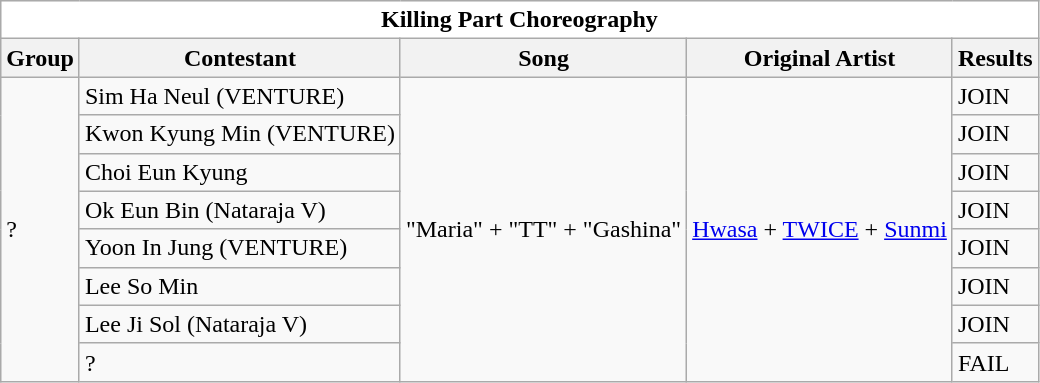<table class="wikitable mw-collapsible mw-collapsed"  style="text-align:center font-size:90%">
<tr>
<th style="background:white"; colspan="5">Killing Part Choreography</th>
</tr>
<tr style="background:#f2f2f2">
<th scope="col">Group</th>
<th scope="col">Contestant</th>
<th scope="col">Song</th>
<th scope="col">Original Artist</th>
<th scope="col">Results</th>
</tr>
<tr>
<td rowspan="8">?</td>
<td>Sim Ha Neul (VENTURE)</td>
<td rowspan="8">"Maria" + "TT" + "Gashina"</td>
<td rowspan="8"><a href='#'>Hwasa</a> + <a href='#'>TWICE</a> + <a href='#'>Sunmi</a></td>
<td>JOIN</td>
</tr>
<tr>
<td>Kwon Kyung Min (VENTURE)</td>
<td>JOIN</td>
</tr>
<tr>
<td>Choi Eun Kyung</td>
<td>JOIN</td>
</tr>
<tr>
<td>Ok Eun Bin (Nataraja V)</td>
<td>JOIN</td>
</tr>
<tr>
<td>Yoon In Jung (VENTURE)</td>
<td>JOIN</td>
</tr>
<tr>
<td>Lee So Min</td>
<td>JOIN</td>
</tr>
<tr>
<td>Lee Ji Sol (Nataraja V)</td>
<td>JOIN</td>
</tr>
<tr>
<td>?</td>
<td>FAIL</td>
</tr>
</table>
